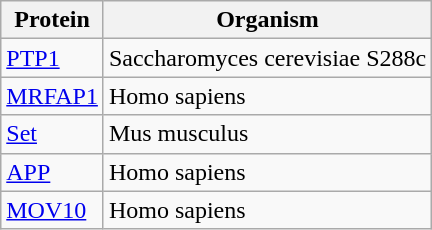<table class="wikitable">
<tr>
<th>Protein</th>
<th>Organism</th>
</tr>
<tr>
<td><a href='#'>PTP1</a></td>
<td>Saccharomyces cerevisiae S288c</td>
</tr>
<tr>
<td><a href='#'>MRFAP1</a></td>
<td>Homo sapiens</td>
</tr>
<tr>
<td><a href='#'>Set</a></td>
<td>Mus musculus</td>
</tr>
<tr>
<td><a href='#'>APP</a></td>
<td>Homo sapiens</td>
</tr>
<tr>
<td><a href='#'>MOV10</a></td>
<td>Homo sapiens</td>
</tr>
</table>
